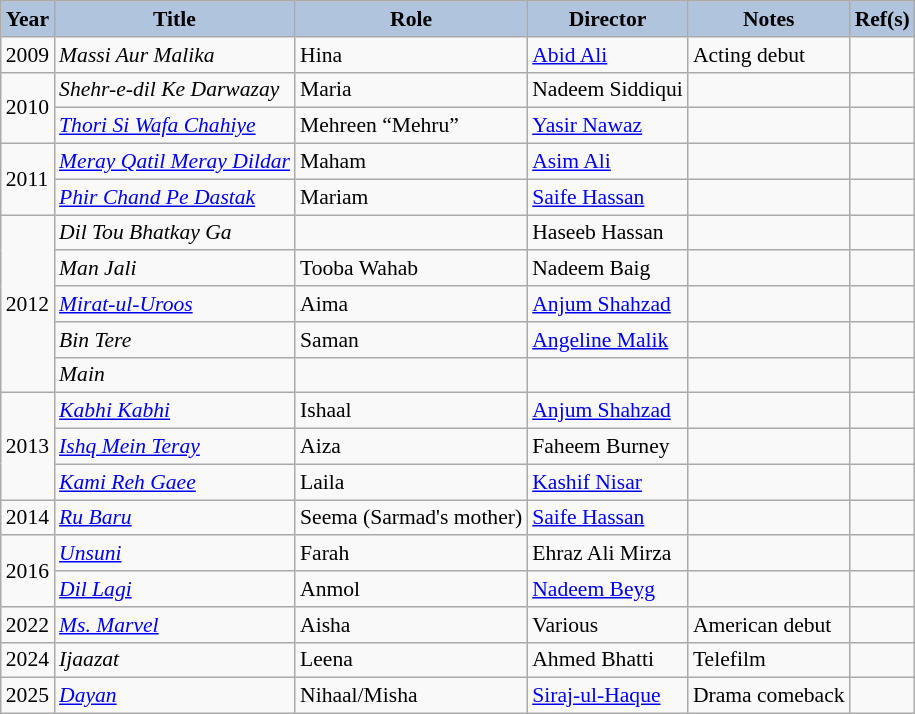<table class="wikitable" style="font-size:90%">
<tr style="text-align:center;">
<th style="background:#B0C4DE;">Year</th>
<th style="background:#B0C4DE;">Title</th>
<th style="background:#B0C4DE;">Role</th>
<th style="background:#B0C4DE;">Director</th>
<th style="background:#B0C4DE;">Notes</th>
<th style="background:#B0C4DE;">Ref(s)</th>
</tr>
<tr>
<td>2009</td>
<td><em>Massi Aur Malika</em></td>
<td>Hina</td>
<td><a href='#'>Abid Ali</a></td>
<td>Acting debut</td>
<td></td>
</tr>
<tr>
<td rowspan="2">2010</td>
<td><em>Shehr-e-dil Ke Darwazay</em></td>
<td>Maria</td>
<td>Nadeem Siddiqui</td>
<td></td>
<td></td>
</tr>
<tr>
<td><em><a href='#'>Thori Si Wafa Chahiye</a></em></td>
<td>Mehreen “Mehru”</td>
<td><a href='#'>Yasir Nawaz</a></td>
<td></td>
<td></td>
</tr>
<tr>
<td rowspan="2">2011</td>
<td><em><a href='#'>Meray Qatil Meray Dildar</a></em></td>
<td>Maham</td>
<td><a href='#'>Asim Ali</a></td>
<td></td>
<td></td>
</tr>
<tr>
<td><em><a href='#'>Phir Chand Pe Dastak</a></em></td>
<td>Mariam</td>
<td><a href='#'>Saife Hassan</a></td>
<td></td>
<td></td>
</tr>
<tr>
<td rowspan="5">2012</td>
<td><em>Dil Tou Bhatkay Ga</em></td>
<td></td>
<td>Haseeb Hassan</td>
<td></td>
<td></td>
</tr>
<tr>
<td><em>Man Jali</em></td>
<td>Tooba Wahab</td>
<td>Nadeem Baig</td>
<td></td>
<td></td>
</tr>
<tr>
<td><em><a href='#'>Mirat-ul-Uroos</a></em></td>
<td>Aima</td>
<td><a href='#'>Anjum Shahzad</a></td>
<td></td>
<td></td>
</tr>
<tr>
<td><em>Bin Tere</em></td>
<td>Saman</td>
<td><a href='#'>Angeline Malik</a></td>
<td></td>
<td></td>
</tr>
<tr>
<td><em>Main</em></td>
<td></td>
<td></td>
<td></td>
<td></td>
</tr>
<tr>
<td rowspan="3">2013</td>
<td><em><a href='#'>Kabhi Kabhi</a></em></td>
<td>Ishaal</td>
<td><a href='#'>Anjum Shahzad</a></td>
<td></td>
<td></td>
</tr>
<tr>
<td><em><a href='#'>Ishq Mein Teray</a></em></td>
<td>Aiza</td>
<td>Faheem Burney</td>
<td></td>
<td></td>
</tr>
<tr>
<td><em><a href='#'>Kami Reh Gaee</a></em></td>
<td>Laila</td>
<td><a href='#'>Kashif Nisar</a></td>
<td></td>
<td></td>
</tr>
<tr>
<td>2014</td>
<td><em><a href='#'>Ru Baru</a></em></td>
<td>Seema (Sarmad's mother)</td>
<td><a href='#'>Saife Hassan</a></td>
<td></td>
<td></td>
</tr>
<tr>
<td rowspan="2">2016</td>
<td><em><a href='#'>Unsuni</a></em></td>
<td>Farah</td>
<td>Ehraz Ali Mirza</td>
<td></td>
<td></td>
</tr>
<tr>
<td><em><a href='#'>Dil Lagi</a></em></td>
<td>Anmol</td>
<td><a href='#'>Nadeem Beyg</a></td>
<td></td>
<td></td>
</tr>
<tr>
<td>2022</td>
<td><em><a href='#'>Ms. Marvel</a></em></td>
<td>Aisha</td>
<td>Various</td>
<td>American debut</td>
<td></td>
</tr>
<tr>
<td>2024</td>
<td><em>Ijaazat</em></td>
<td>Leena</td>
<td>Ahmed Bhatti</td>
<td>Telefilm</td>
<td></td>
</tr>
<tr>
<td>2025</td>
<td><em><a href='#'>Dayan</a></em></td>
<td>Nihaal/Misha</td>
<td><a href='#'>Siraj-ul-Haque</a></td>
<td>Drama comeback</td>
<td></td>
</tr>
</table>
